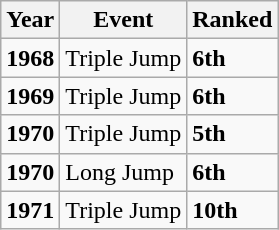<table class="wikitable">
<tr>
<th>Year</th>
<th>Event</th>
<th>Ranked</th>
</tr>
<tr>
<td><strong>1968</strong></td>
<td>Triple Jump</td>
<td><strong>6th</strong></td>
</tr>
<tr>
<td><strong>1969</strong></td>
<td>Triple Jump</td>
<td><strong>6th</strong></td>
</tr>
<tr>
<td><strong>1970</strong></td>
<td>Triple Jump</td>
<td><strong>5th</strong></td>
</tr>
<tr>
<td><strong>1970</strong></td>
<td>Long Jump</td>
<td><strong>6th</strong></td>
</tr>
<tr>
<td><strong>1971</strong></td>
<td>Triple Jump</td>
<td><strong>10th</strong></td>
</tr>
</table>
